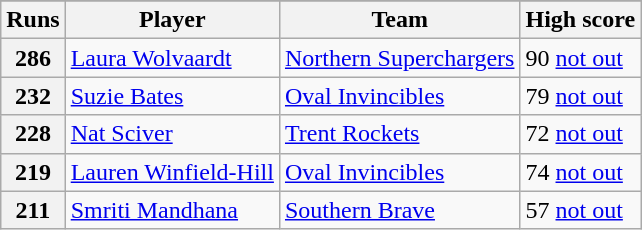<table class="wikitable" style="max-width:30em;">
<tr>
</tr>
<tr>
<th>Runs</th>
<th>Player</th>
<th>Team</th>
<th>High score</th>
</tr>
<tr>
<th>286</th>
<td><a href='#'>Laura Wolvaardt</a></td>
<td><a href='#'>Northern Superchargers</a></td>
<td>90 <a href='#'>not out</a></td>
</tr>
<tr>
<th>232</th>
<td><a href='#'>Suzie Bates</a></td>
<td><a href='#'>Oval Invincibles</a></td>
<td>79 <a href='#'>not out</a></td>
</tr>
<tr>
<th>228</th>
<td><a href='#'>Nat Sciver</a></td>
<td><a href='#'>Trent Rockets</a></td>
<td>72 <a href='#'>not out</a></td>
</tr>
<tr>
<th>219</th>
<td><a href='#'>Lauren Winfield-Hill</a></td>
<td><a href='#'>Oval Invincibles</a></td>
<td>74 <a href='#'>not out</a></td>
</tr>
<tr>
<th>211</th>
<td><a href='#'>Smriti Mandhana</a></td>
<td><a href='#'>Southern Brave</a></td>
<td>57 <a href='#'>not out</a></td>
</tr>
</table>
